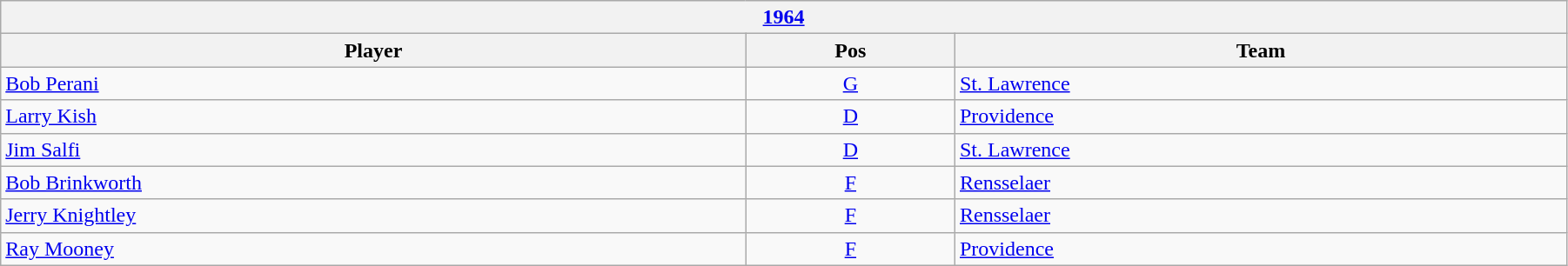<table class="wikitable" width=95%>
<tr>
<th colspan=3><a href='#'>1964</a></th>
</tr>
<tr>
<th>Player</th>
<th>Pos</th>
<th>Team</th>
</tr>
<tr>
<td><a href='#'>Bob Perani</a></td>
<td align=center><a href='#'>G</a></td>
<td><a href='#'>St. Lawrence</a></td>
</tr>
<tr>
<td><a href='#'>Larry Kish</a></td>
<td align=center><a href='#'>D</a></td>
<td><a href='#'>Providence</a></td>
</tr>
<tr>
<td><a href='#'>Jim Salfi</a></td>
<td align=center><a href='#'>D</a></td>
<td><a href='#'>St. Lawrence</a></td>
</tr>
<tr>
<td><a href='#'>Bob Brinkworth</a></td>
<td align=center><a href='#'>F</a></td>
<td><a href='#'>Rensselaer</a></td>
</tr>
<tr>
<td><a href='#'>Jerry Knightley</a></td>
<td align=center><a href='#'>F</a></td>
<td><a href='#'>Rensselaer</a></td>
</tr>
<tr>
<td><a href='#'>Ray Mooney</a></td>
<td align=center><a href='#'>F</a></td>
<td><a href='#'>Providence</a></td>
</tr>
</table>
